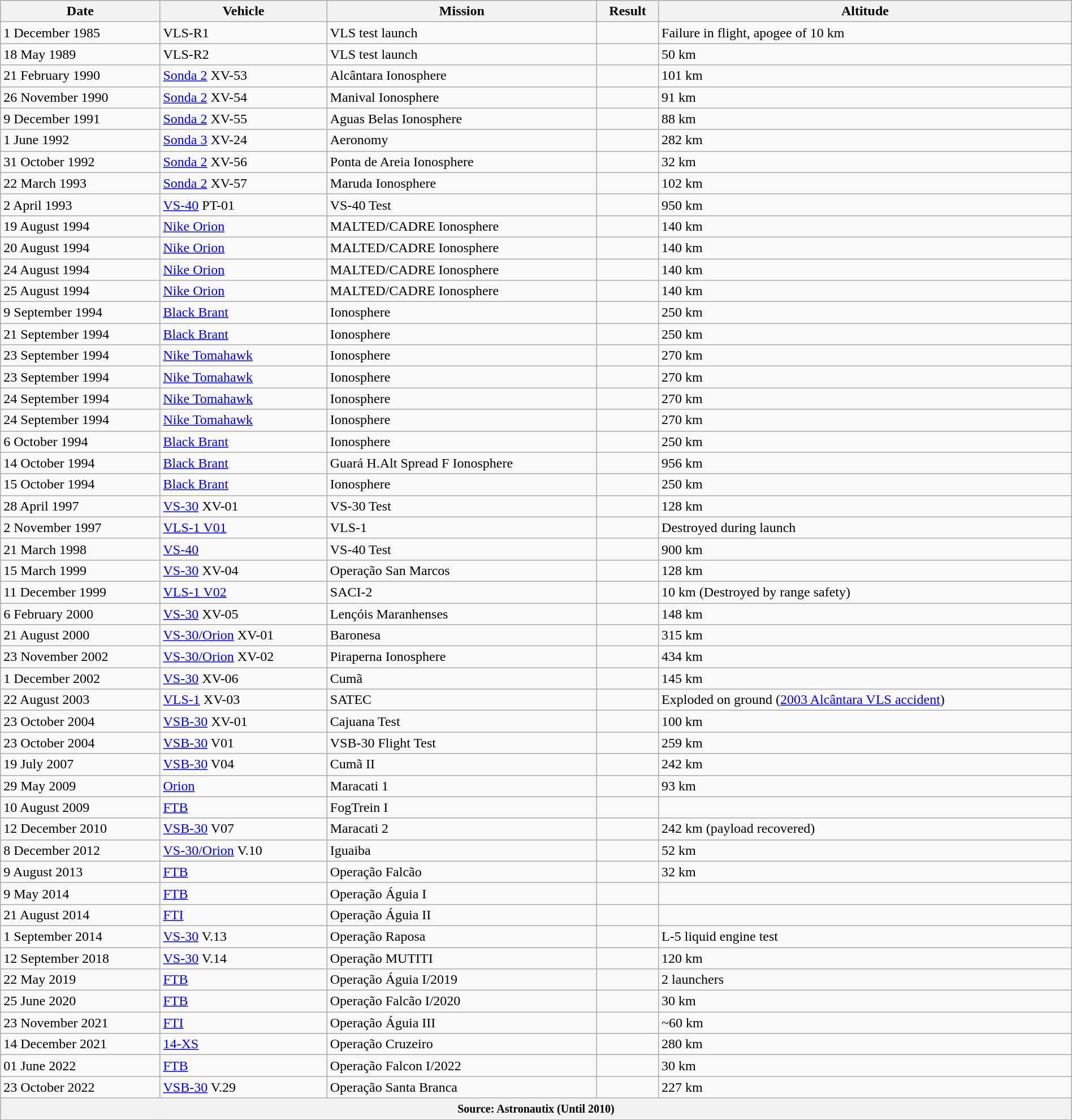<table class="wikitable mw-collapsible mw-collapsed" style="width:100%;">
<tr>
<th>Date</th>
<th>Vehicle</th>
<th>Mission</th>
<th>Result</th>
<th>Altitude</th>
</tr>
<tr>
<td>1 December 1985</td>
<td>VLS-R1</td>
<td>VLS test launch</td>
<td></td>
<td>Failure in flight, apogee of 10 km</td>
</tr>
<tr>
<td>18 May 1989</td>
<td>VLS-R2</td>
<td>VLS test launch</td>
<td></td>
<td>50 km</td>
</tr>
<tr>
<td>21 February 1990</td>
<td><a href='#'>Sonda 2</a> XV-53</td>
<td>Alcântara Ionosphere</td>
<td></td>
<td>101 km</td>
</tr>
<tr>
<td>26 November 1990</td>
<td><a href='#'>Sonda 2</a> XV-54</td>
<td>Manival Ionosphere</td>
<td></td>
<td>91 km</td>
</tr>
<tr>
<td>9 December 1991</td>
<td><a href='#'>Sonda 2</a> XV-55</td>
<td>Aguas Belas Ionosphere</td>
<td></td>
<td>88 km</td>
</tr>
<tr>
<td>1 June 1992</td>
<td><a href='#'>Sonda 3</a> XV-24</td>
<td>Aeronomy</td>
<td></td>
<td>282 km</td>
</tr>
<tr>
<td>31 October 1992</td>
<td><a href='#'>Sonda 2</a> XV-56</td>
<td>Ponta de Areia Ionosphere</td>
<td></td>
<td>32 km</td>
</tr>
<tr>
<td>22 March 1993</td>
<td><a href='#'>Sonda 2</a> XV-57</td>
<td>Maruda Ionosphere</td>
<td></td>
<td>102 km</td>
</tr>
<tr>
<td>2 April 1993</td>
<td><a href='#'>VS-40</a> PT-01</td>
<td>VS-40 Test</td>
<td></td>
<td>950 km</td>
</tr>
<tr>
<td>19 August 1994</td>
<td><a href='#'>Nike Orion</a></td>
<td>MALTED/CADRE Ionosphere</td>
<td></td>
<td>140 km</td>
</tr>
<tr>
<td>20 August 1994</td>
<td><a href='#'>Nike Orion</a></td>
<td>MALTED/CADRE Ionosphere</td>
<td></td>
<td>140 km</td>
</tr>
<tr>
<td>24 August 1994</td>
<td><a href='#'>Nike Orion</a></td>
<td>MALTED/CADRE Ionosphere</td>
<td></td>
<td>140 km</td>
</tr>
<tr>
<td>25 August 1994</td>
<td><a href='#'>Nike Orion</a></td>
<td>MALTED/CADRE Ionosphere</td>
<td></td>
<td>140 km</td>
</tr>
<tr>
<td>9 September 1994</td>
<td><a href='#'>Black Brant</a></td>
<td>Ionosphere</td>
<td></td>
<td>250 km</td>
</tr>
<tr>
<td>21 September 1994</td>
<td><a href='#'>Black Brant</a></td>
<td>Ionosphere</td>
<td></td>
<td>250 km</td>
</tr>
<tr>
<td>23 September 1994</td>
<td><a href='#'>Nike Tomahawk</a></td>
<td>Ionosphere</td>
<td></td>
<td>270 km</td>
</tr>
<tr>
<td>23 September 1994</td>
<td><a href='#'>Nike Tomahawk</a></td>
<td>Ionosphere</td>
<td></td>
<td>270 km</td>
</tr>
<tr>
<td>24 September 1994</td>
<td><a href='#'>Nike Tomahawk</a></td>
<td>Ionosphere</td>
<td></td>
<td>270 km</td>
</tr>
<tr>
<td>24 September 1994</td>
<td><a href='#'>Nike Tomahawk</a></td>
<td>Ionosphere</td>
<td></td>
<td>270 km</td>
</tr>
<tr>
<td>6 October 1994</td>
<td><a href='#'>Black Brant</a></td>
<td>Ionosphere</td>
<td></td>
<td>250 km</td>
</tr>
<tr>
<td>14 October 1994</td>
<td><a href='#'>Black Brant</a></td>
<td>Guará H.Alt Spread F Ionosphere</td>
<td></td>
<td>956 km</td>
</tr>
<tr>
<td>15 October 1994</td>
<td><a href='#'>Black Brant</a></td>
<td>Ionosphere</td>
<td></td>
<td>250 km</td>
</tr>
<tr>
<td>28 April 1997</td>
<td><a href='#'>VS-30</a> XV-01</td>
<td>VS-30 Test</td>
<td></td>
<td>128 km</td>
</tr>
<tr>
<td>2 November 1997</td>
<td><a href='#'>VLS-1 V01</a></td>
<td>VLS-1</td>
<td></td>
<td>Destroyed during launch</td>
</tr>
<tr>
<td>21 March 1998</td>
<td><a href='#'>VS-40</a></td>
<td>VS-40 Test</td>
<td></td>
<td>900 km</td>
</tr>
<tr>
<td>15 March 1999</td>
<td><a href='#'>VS-30</a> XV-04</td>
<td>Operação San Marcos</td>
<td></td>
<td>128 km</td>
</tr>
<tr>
<td>11 December 1999</td>
<td><a href='#'>VLS-1 V02</a></td>
<td>SACI-2</td>
<td></td>
<td>10 km (Destroyed by range safety)</td>
</tr>
<tr>
<td>6 February 2000</td>
<td><a href='#'>VS-30</a> XV-05</td>
<td>Lençóis Maranhenses</td>
<td></td>
<td>148 km</td>
</tr>
<tr>
<td>21 August 2000</td>
<td><a href='#'>VS-30/Orion</a> XV-01</td>
<td>Baronesa</td>
<td></td>
<td>315 km</td>
</tr>
<tr>
<td>23 November 2002</td>
<td><a href='#'>VS-30/Orion</a> XV-02</td>
<td>Piraperna Ionosphere</td>
<td></td>
<td>434 km</td>
</tr>
<tr>
<td>1 December 2002</td>
<td><a href='#'>VS-30</a> XV-06</td>
<td>Cumã</td>
<td></td>
<td>145 km</td>
</tr>
<tr>
<td>22 August 2003</td>
<td><a href='#'>VLS-1</a> XV-03</td>
<td>SATEC</td>
<td></td>
<td>Exploded on ground (<a href='#'>2003 Alcântara VLS accident</a>)</td>
</tr>
<tr>
<td>23 October 2004</td>
<td><a href='#'>VSB-30</a> XV-01</td>
<td>Cajuana Test</td>
<td></td>
<td>100 km</td>
</tr>
<tr>
<td>23 October 2004</td>
<td><a href='#'>VSB-30</a> V01</td>
<td>VSB-30 Flight Test</td>
<td></td>
<td>259 km</td>
</tr>
<tr>
<td>19 July 2007</td>
<td><a href='#'>VSB-30</a> V04</td>
<td>Cumã II</td>
<td></td>
<td>242 km</td>
</tr>
<tr>
<td>29 May 2009</td>
<td><a href='#'>Orion</a></td>
<td>Maracati 1</td>
<td></td>
<td>93 km</td>
</tr>
<tr>
<td>10 August 2009</td>
<td><a href='#'>FTB</a></td>
<td>FogTrein I</td>
<td></td>
<td></td>
</tr>
<tr>
<td>12 December 2010</td>
<td><a href='#'>VSB-30</a> V07</td>
<td>Maracati 2</td>
<td></td>
<td>242 km (payload recovered)</td>
</tr>
<tr>
<td>8 December 2012</td>
<td><a href='#'>VS-30/Orion</a> V.10</td>
<td>Iguaiba</td>
<td></td>
<td>52 km </td>
</tr>
<tr>
<td>9 August 2013</td>
<td><a href='#'>FTB</a></td>
<td>Operação Falcão</td>
<td></td>
<td>32 km </td>
</tr>
<tr>
<td>9 May 2014</td>
<td><a href='#'>FTB</a></td>
<td>Operação Águia I</td>
<td></td>
<td></td>
</tr>
<tr>
<td>21 August 2014</td>
<td><a href='#'>FTI</a></td>
<td>Operação Águia II</td>
<td></td>
<td></td>
</tr>
<tr>
<td>1 September 2014</td>
<td><a href='#'>VS-30</a> V.13</td>
<td>Operação Raposa</td>
<td></td>
<td>L-5 liquid engine test </td>
</tr>
<tr>
<td>12 September 2018</td>
<td><a href='#'>VS-30</a> V.14</td>
<td>Operação MUTITI</td>
<td></td>
<td>120 km</td>
</tr>
<tr>
<td>22 May 2019</td>
<td><a href='#'>FTB</a></td>
<td>Operação Águia I/2019</td>
<td></td>
<td>2 launchers </td>
</tr>
<tr>
<td>25 June 2020</td>
<td><a href='#'>FTB</a></td>
<td>Operação Falcão I/2020</td>
<td></td>
<td>30 km </td>
</tr>
<tr>
<td>23 November 2021</td>
<td><a href='#'>FTI</a></td>
<td>Operação Águia III</td>
<td></td>
<td>~60 km </td>
</tr>
<tr>
<td>14 December 2021</td>
<td><a href='#'>14-XS</a></td>
<td>Operação Cruzeiro</td>
<td></td>
<td>280 km </td>
</tr>
<tr>
<td>01 June 2022</td>
<td><a href='#'>FTB</a></td>
<td>Operação Falcon I/2022</td>
<td></td>
<td>30 km </td>
</tr>
<tr>
<td>23 October 2022</td>
<td><a href='#'>VSB-30</a> V.29</td>
<td>Operação Santa Branca</td>
<td></td>
<td>227 km </td>
</tr>
<tr>
<th colspan="5"><small>Source: Astronautix (Until 2010)</small></th>
</tr>
</table>
